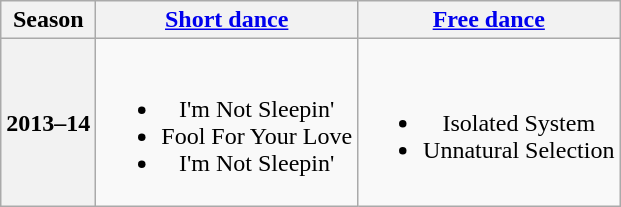<table class=wikitable style=text-align:center>
<tr>
<th>Season</th>
<th><a href='#'>Short dance</a></th>
<th><a href='#'>Free dance</a></th>
</tr>
<tr>
<th>2013–14 <br> </th>
<td><br><ul><li> I'm Not Sleepin' <br></li><li> Fool For Your Love <br></li><li> I'm Not Sleepin' <br></li></ul></td>
<td><br><ul><li>Isolated System <br></li><li>Unnatural Selection <br></li></ul></td>
</tr>
</table>
